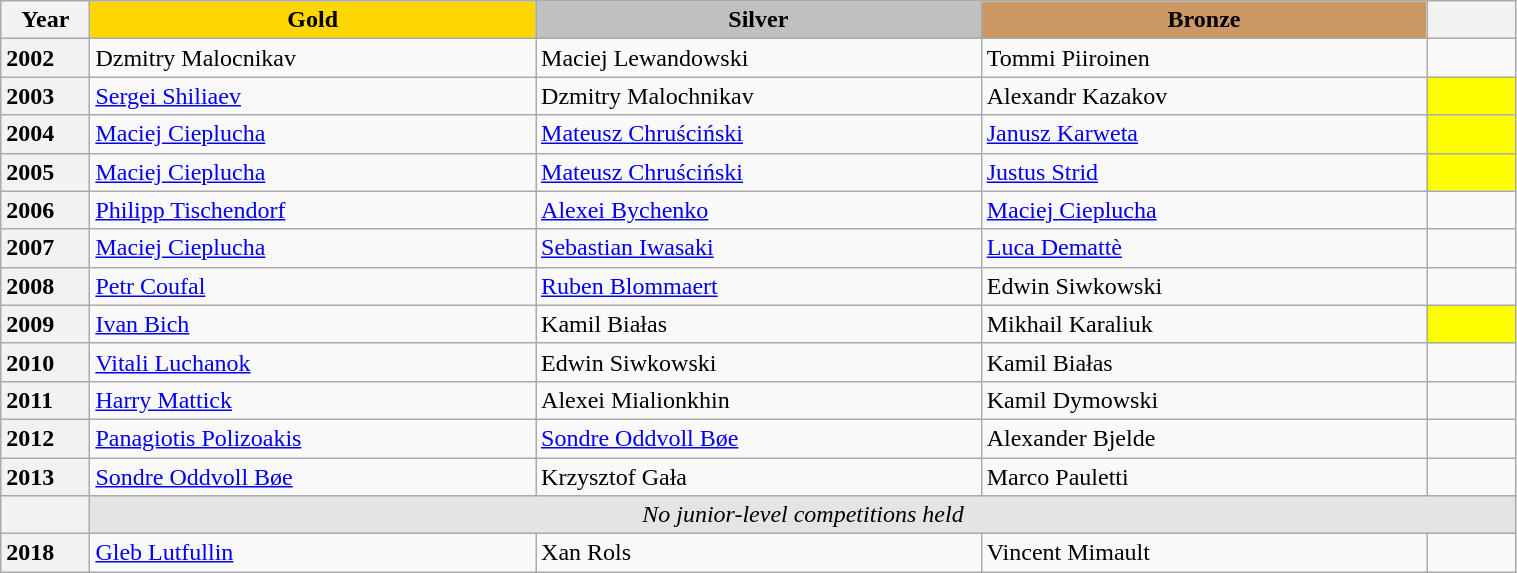<table class="wikitable unsortable" style="text-align:left; width:80%">
<tr>
<th scope="col" style="text-align:center; width:5%">Year</th>
<th scope="col" style="text-align:center; width:25%; background:gold">Gold</th>
<th scope="col" style="text-align:center; width:25%; background:silver">Silver</th>
<th scope="col" style="text-align:center; width:25%; background:#c96">Bronze</th>
<th scope="col" style="text-align:center; width:5%"></th>
</tr>
<tr>
<th scope="row" style="text-align:left">2002</th>
<td> Dzmitry Malocnikav</td>
<td> Maciej Lewandowski</td>
<td> Tommi Piiroinen</td>
<td></td>
</tr>
<tr>
<th scope="row" style="text-align:left">2003</th>
<td> <a href='#'>Sergei Shiliaev</a></td>
<td> Dzmitry Malochnikav</td>
<td> Alexandr Kazakov</td>
<td bgcolor="yellow"></td>
</tr>
<tr>
<th scope="row" style="text-align:left">2004</th>
<td> <a href='#'>Maciej Cieplucha</a></td>
<td> <a href='#'>Mateusz Chruściński</a></td>
<td> <a href='#'>Janusz Karweta</a></td>
<td bgcolor="yellow"></td>
</tr>
<tr>
<th scope="row" style="text-align:left">2005</th>
<td> <a href='#'>Maciej Cieplucha</a></td>
<td> <a href='#'>Mateusz Chruściński</a></td>
<td> <a href='#'>Justus Strid</a></td>
<td bgcolor="yellow"></td>
</tr>
<tr>
<th scope="row" style="text-align:left">2006</th>
<td> <a href='#'>Philipp Tischendorf</a></td>
<td> <a href='#'>Alexei Bychenko</a></td>
<td> <a href='#'>Maciej Cieplucha</a></td>
<td></td>
</tr>
<tr>
<th scope="row" style="text-align:left">2007</th>
<td> <a href='#'>Maciej Cieplucha</a></td>
<td> <a href='#'>Sebastian Iwasaki</a></td>
<td> <a href='#'>Luca Demattè</a></td>
<td></td>
</tr>
<tr>
<th scope="row" style="text-align:left">2008</th>
<td> <a href='#'>Petr Coufal</a></td>
<td> <a href='#'>Ruben Blommaert</a></td>
<td> Edwin Siwkowski</td>
<td></td>
</tr>
<tr>
<th scope="row" style="text-align:left">2009</th>
<td> <a href='#'>Ivan Bich</a></td>
<td> Kamil Białas</td>
<td> Mikhail Karaliuk</td>
<td bgcolor="yellow"></td>
</tr>
<tr>
<th scope="row" style="text-align:left">2010</th>
<td> <a href='#'>Vitali Luchanok</a></td>
<td> Edwin Siwkowski</td>
<td> Kamil Białas</td>
<td></td>
</tr>
<tr>
<th scope="row" style="text-align:left">2011</th>
<td> <a href='#'>Harry Mattick</a></td>
<td> Alexei Mialionkhin</td>
<td> Kamil Dymowski</td>
<td></td>
</tr>
<tr>
<th scope="row" style="text-align:left">2012</th>
<td> <a href='#'>Panagiotis Polizoakis</a></td>
<td> <a href='#'>Sondre Oddvoll Bøe</a></td>
<td> Alexander Bjelde</td>
<td></td>
</tr>
<tr>
<th scope="row" style="text-align:left">2013</th>
<td> <a href='#'>Sondre Oddvoll Bøe</a></td>
<td> Krzysztof Gała</td>
<td> Marco Pauletti</td>
<td></td>
</tr>
<tr>
<th scope="row" style="text-align:left"></th>
<td colspan="4" align="center" bgcolor="e5e4e2"><em>No junior-level competitions held</em></td>
</tr>
<tr>
<th scope="row" style="text-align:left">2018</th>
<td> <a href='#'>Gleb Lutfullin</a></td>
<td> Xan Rols</td>
<td> Vincent Mimault</td>
<td></td>
</tr>
</table>
